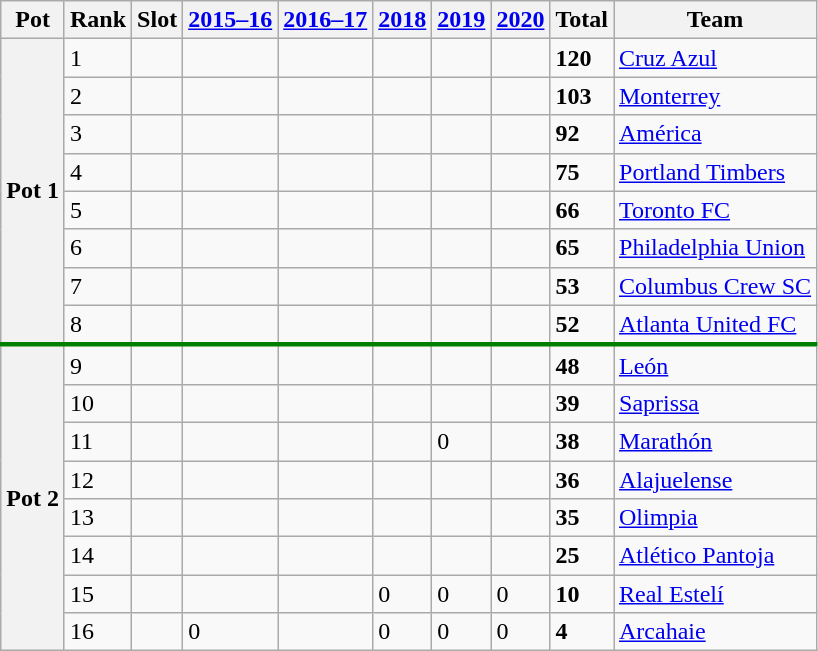<table class="wikitable sortable">
<tr>
<th>Pot</th>
<th>Rank</th>
<th>Slot</th>
<th><a href='#'>2015–16</a></th>
<th><a href='#'>2016–17</a></th>
<th><a href='#'>2018</a></th>
<th><a href='#'>2019</a></th>
<th><a href='#'>2020</a></th>
<th>Total</th>
<th>Team</th>
</tr>
<tr>
<th rowspan=8>Pot 1</th>
<td>1</td>
<td></td>
<td></td>
<td></td>
<td></td>
<td></td>
<td></td>
<td><strong>120</strong></td>
<td> <a href='#'>Cruz Azul</a></td>
</tr>
<tr>
<td>2</td>
<td></td>
<td></td>
<td></td>
<td></td>
<td></td>
<td></td>
<td><strong>103</strong></td>
<td> <a href='#'>Monterrey</a></td>
</tr>
<tr>
<td>3</td>
<td></td>
<td></td>
<td></td>
<td></td>
<td></td>
<td></td>
<td><strong>92</strong></td>
<td> <a href='#'>América</a></td>
</tr>
<tr>
<td>4</td>
<td></td>
<td></td>
<td></td>
<td></td>
<td></td>
<td></td>
<td><strong>75</strong></td>
<td> <a href='#'>Portland Timbers</a></td>
</tr>
<tr>
<td>5</td>
<td></td>
<td></td>
<td></td>
<td></td>
<td></td>
<td></td>
<td><strong>66</strong></td>
<td> <a href='#'>Toronto FC</a></td>
</tr>
<tr>
<td>6</td>
<td></td>
<td></td>
<td></td>
<td></td>
<td></td>
<td></td>
<td><strong>65</strong></td>
<td> <a href='#'>Philadelphia Union</a></td>
</tr>
<tr>
<td>7</td>
<td></td>
<td></td>
<td></td>
<td></td>
<td></td>
<td></td>
<td><strong>53</strong></td>
<td> <a href='#'>Columbus Crew SC</a></td>
</tr>
<tr>
<td>8</td>
<td></td>
<td></td>
<td></td>
<td></td>
<td></td>
<td></td>
<td><strong>52</strong></td>
<td> <a href='#'>Atlanta United FC</a></td>
</tr>
<tr style="border-top:3px solid green;">
<th rowspan=8>Pot 2</th>
<td>9</td>
<td></td>
<td></td>
<td></td>
<td></td>
<td></td>
<td></td>
<td><strong>48</strong></td>
<td> <a href='#'>León</a></td>
</tr>
<tr>
<td>10</td>
<td></td>
<td></td>
<td></td>
<td></td>
<td></td>
<td></td>
<td><strong>39</strong></td>
<td> <a href='#'>Saprissa</a></td>
</tr>
<tr>
<td>11</td>
<td></td>
<td></td>
<td></td>
<td></td>
<td>0</td>
<td></td>
<td><strong>38</strong></td>
<td> <a href='#'>Marathón</a></td>
</tr>
<tr>
<td>12</td>
<td></td>
<td></td>
<td></td>
<td></td>
<td></td>
<td></td>
<td><strong>36</strong></td>
<td> <a href='#'>Alajuelense</a></td>
</tr>
<tr>
<td>13</td>
<td></td>
<td></td>
<td></td>
<td></td>
<td></td>
<td></td>
<td><strong>35</strong></td>
<td> <a href='#'>Olimpia</a></td>
</tr>
<tr>
<td>14</td>
<td></td>
<td></td>
<td></td>
<td></td>
<td></td>
<td></td>
<td><strong>25</strong></td>
<td> <a href='#'>Atlético Pantoja</a></td>
</tr>
<tr>
<td>15</td>
<td></td>
<td></td>
<td></td>
<td>0</td>
<td>0</td>
<td>0</td>
<td><strong>10</strong></td>
<td> <a href='#'>Real Estelí</a></td>
</tr>
<tr>
<td>16</td>
<td></td>
<td>0</td>
<td></td>
<td>0</td>
<td>0</td>
<td>0</td>
<td><strong>4</strong></td>
<td> <a href='#'>Arcahaie</a></td>
</tr>
</table>
